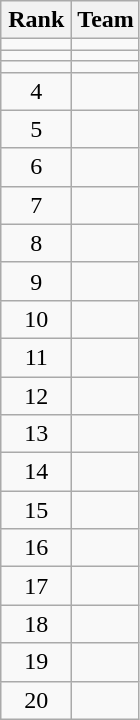<table class="wikitable" style="text-align: center;">
<tr>
<th width=40>Rank</th>
<th>Team</th>
</tr>
<tr>
<td></td>
<td align=left></td>
</tr>
<tr>
<td></td>
<td align=left></td>
</tr>
<tr>
<td></td>
<td align=left></td>
</tr>
<tr>
<td>4</td>
<td align=left></td>
</tr>
<tr>
<td>5</td>
<td align=left></td>
</tr>
<tr>
<td>6</td>
<td align=left></td>
</tr>
<tr>
<td>7</td>
<td align=left></td>
</tr>
<tr>
<td>8</td>
<td align=left></td>
</tr>
<tr>
<td>9</td>
<td align=left></td>
</tr>
<tr>
<td>10</td>
<td align=left></td>
</tr>
<tr>
<td>11</td>
<td align=left></td>
</tr>
<tr>
<td>12</td>
<td align=left></td>
</tr>
<tr>
<td>13</td>
<td align=left></td>
</tr>
<tr>
<td>14</td>
<td align=left></td>
</tr>
<tr>
<td>15</td>
<td align=left></td>
</tr>
<tr>
<td>16</td>
<td align=left></td>
</tr>
<tr>
<td>17</td>
<td align=left></td>
</tr>
<tr>
<td>18</td>
<td align=left></td>
</tr>
<tr>
<td>19</td>
<td align=left></td>
</tr>
<tr>
<td>20</td>
<td align=left></td>
</tr>
</table>
